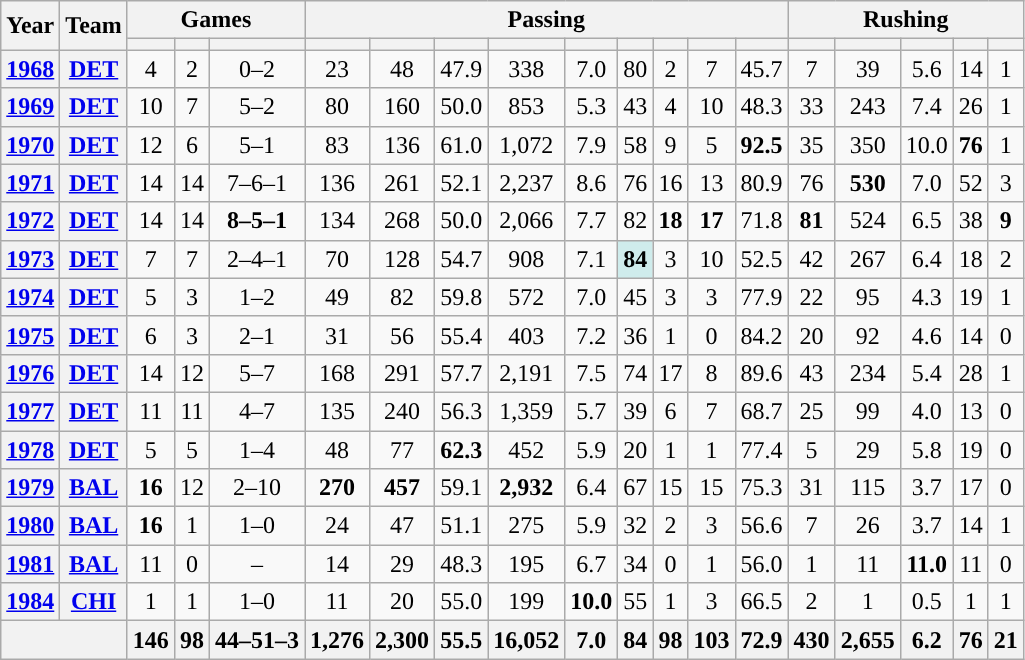<table class="wikitable" style="text-align:center;">
<tr>
<th rowspan="2">Year</th>
<th rowspan="2">Team</th>
<th colspan="3">Games</th>
<th colspan="9">Passing</th>
<th colspan="5">Rushing</th>
</tr>
<tr>
<th></th>
<th></th>
<th></th>
<th></th>
<th></th>
<th></th>
<th></th>
<th></th>
<th></th>
<th></th>
<th></th>
<th></th>
<th></th>
<th></th>
<th></th>
<th></th>
<th></th>
</tr>
<tr>
<th><a href='#'>1968</a></th>
<th><a href='#'>DET</a></th>
<td>4</td>
<td>2</td>
<td>0–2</td>
<td>23</td>
<td>48</td>
<td>47.9</td>
<td>338</td>
<td>7.0</td>
<td>80</td>
<td>2</td>
<td>7</td>
<td>45.7</td>
<td>7</td>
<td>39</td>
<td>5.6</td>
<td>14</td>
<td>1</td>
</tr>
<tr>
<th><a href='#'>1969</a></th>
<th><a href='#'>DET</a></th>
<td>10</td>
<td>7</td>
<td>5–2</td>
<td>80</td>
<td>160</td>
<td>50.0</td>
<td>853</td>
<td>5.3</td>
<td>43</td>
<td>4</td>
<td>10</td>
<td>48.3</td>
<td>33</td>
<td>243</td>
<td>7.4</td>
<td>26</td>
<td>1</td>
</tr>
<tr>
<th><a href='#'>1970</a></th>
<th><a href='#'>DET</a></th>
<td>12</td>
<td>6</td>
<td>5–1</td>
<td>83</td>
<td>136</td>
<td>61.0</td>
<td>1,072</td>
<td>7.9</td>
<td>58</td>
<td>9</td>
<td>5</td>
<td><strong>92.5</strong></td>
<td>35</td>
<td>350</td>
<td>10.0</td>
<td><strong>76</strong></td>
<td>1</td>
</tr>
<tr>
<th><a href='#'>1971</a></th>
<th><a href='#'>DET</a></th>
<td>14</td>
<td>14</td>
<td>7–6–1</td>
<td>136</td>
<td>261</td>
<td>52.1</td>
<td>2,237</td>
<td>8.6</td>
<td>76</td>
<td>16</td>
<td>13</td>
<td>80.9</td>
<td>76</td>
<td><strong>530</strong></td>
<td>7.0</td>
<td>52</td>
<td>3</td>
</tr>
<tr>
<th><a href='#'>1972</a></th>
<th><a href='#'>DET</a></th>
<td>14</td>
<td>14</td>
<td><strong>8–5–1</strong></td>
<td>134</td>
<td>268</td>
<td>50.0</td>
<td>2,066</td>
<td>7.7</td>
<td>82</td>
<td><strong>18</strong></td>
<td><strong>17</strong></td>
<td>71.8</td>
<td><strong>81</strong></td>
<td>524</td>
<td>6.5</td>
<td>38</td>
<td><strong>9</strong></td>
</tr>
<tr>
<th><a href='#'>1973</a></th>
<th><a href='#'>DET</a></th>
<td>7</td>
<td>7</td>
<td>2–4–1</td>
<td>70</td>
<td>128</td>
<td>54.7</td>
<td>908</td>
<td>7.1</td>
<td style="background:#cfecec;:"><strong>84</strong></td>
<td>3</td>
<td>10</td>
<td>52.5</td>
<td>42</td>
<td>267</td>
<td>6.4</td>
<td>18</td>
<td>2</td>
</tr>
<tr>
<th><a href='#'>1974</a></th>
<th><a href='#'>DET</a></th>
<td>5</td>
<td>3</td>
<td>1–2</td>
<td>49</td>
<td>82</td>
<td>59.8</td>
<td>572</td>
<td>7.0</td>
<td>45</td>
<td>3</td>
<td>3</td>
<td>77.9</td>
<td>22</td>
<td>95</td>
<td>4.3</td>
<td>19</td>
<td>1</td>
</tr>
<tr>
<th><a href='#'>1975</a></th>
<th><a href='#'>DET</a></th>
<td>6</td>
<td>3</td>
<td>2–1</td>
<td>31</td>
<td>56</td>
<td>55.4</td>
<td>403</td>
<td>7.2</td>
<td>36</td>
<td>1</td>
<td>0</td>
<td>84.2</td>
<td>20</td>
<td>92</td>
<td>4.6</td>
<td>14</td>
<td>0</td>
</tr>
<tr>
<th><a href='#'>1976</a></th>
<th><a href='#'>DET</a></th>
<td>14</td>
<td>12</td>
<td>5–7</td>
<td>168</td>
<td>291</td>
<td>57.7</td>
<td>2,191</td>
<td>7.5</td>
<td>74</td>
<td>17</td>
<td>8</td>
<td>89.6</td>
<td>43</td>
<td>234</td>
<td>5.4</td>
<td>28</td>
<td>1</td>
</tr>
<tr>
<th><a href='#'>1977</a></th>
<th><a href='#'>DET</a></th>
<td>11</td>
<td>11</td>
<td>4–7</td>
<td>135</td>
<td>240</td>
<td>56.3</td>
<td>1,359</td>
<td>5.7</td>
<td>39</td>
<td>6</td>
<td>7</td>
<td>68.7</td>
<td>25</td>
<td>99</td>
<td>4.0</td>
<td>13</td>
<td>0</td>
</tr>
<tr>
<th><a href='#'>1978</a></th>
<th><a href='#'>DET</a></th>
<td>5</td>
<td>5</td>
<td>1–4</td>
<td>48</td>
<td>77</td>
<td><strong>62.3</strong></td>
<td>452</td>
<td>5.9</td>
<td>20</td>
<td>1</td>
<td>1</td>
<td>77.4</td>
<td>5</td>
<td>29</td>
<td>5.8</td>
<td>19</td>
<td>0</td>
</tr>
<tr>
<th><a href='#'>1979</a></th>
<th><a href='#'>BAL</a></th>
<td><strong>16</strong></td>
<td>12</td>
<td>2–10</td>
<td><strong>270</strong></td>
<td><strong>457</strong></td>
<td>59.1</td>
<td><strong>2,932</strong></td>
<td>6.4</td>
<td>67</td>
<td>15</td>
<td>15</td>
<td>75.3</td>
<td>31</td>
<td>115</td>
<td>3.7</td>
<td>17</td>
<td>0</td>
</tr>
<tr>
<th><a href='#'>1980</a></th>
<th><a href='#'>BAL</a></th>
<td><strong>16</strong></td>
<td>1</td>
<td>1–0</td>
<td>24</td>
<td>47</td>
<td>51.1</td>
<td>275</td>
<td>5.9</td>
<td>32</td>
<td>2</td>
<td>3</td>
<td>56.6</td>
<td>7</td>
<td>26</td>
<td>3.7</td>
<td>14</td>
<td>1</td>
</tr>
<tr>
<th><a href='#'>1981</a></th>
<th><a href='#'>BAL</a></th>
<td>11</td>
<td>0</td>
<td>–</td>
<td>14</td>
<td>29</td>
<td>48.3</td>
<td>195</td>
<td>6.7</td>
<td>34</td>
<td>0</td>
<td>1</td>
<td>56.0</td>
<td>1</td>
<td>11</td>
<td><strong>11.0</strong></td>
<td>11</td>
<td>0</td>
</tr>
<tr>
<th><a href='#'>1984</a></th>
<th><a href='#'>CHI</a></th>
<td>1</td>
<td>1</td>
<td>1–0</td>
<td>11</td>
<td>20</td>
<td>55.0</td>
<td>199</td>
<td><strong>10.0</strong></td>
<td>55</td>
<td>1</td>
<td>3</td>
<td>66.5</td>
<td>2</td>
<td>1</td>
<td>0.5</td>
<td>1</td>
<td>1</td>
</tr>
<tr>
<th colspan="2"></th>
<th>146</th>
<th>98</th>
<th>44–51–3</th>
<th>1,276</th>
<th>2,300</th>
<th>55.5</th>
<th>16,052</th>
<th>7.0</th>
<th>84</th>
<th>98</th>
<th>103</th>
<th>72.9</th>
<th>430</th>
<th>2,655</th>
<th>6.2</th>
<th>76</th>
<th>21</th>
</tr>
</table>
